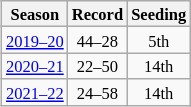<table class="wikitable sortable" align="right">
<tr>
<th style="font-size:11px;text-align:center;line-height:110%">Season</th>
<th style="font-size:11px;text-align:center;line-height:110%">Record</th>
<th style="font-size:11px;text-align:center;line-height:110%">Seeding</th>
</tr>
<tr align="left">
<td style="background:#F9F9F9;font-size:11px;font-weight:normal;text-align:center;line-height:110%"><a href='#'>2019–20</a></td>
<td style="background:#F9F9F9;font-size:11px;font-weight:normal;text-align:center;line-height:110%">44–28</td>
<td style="background:#F9F9F9;font-size:11px;font-weight:normal;text-align:center;line-height:110%">5th</td>
</tr>
<tr align="left">
<td style="background:#F9F9F9;font-size:11px;font-weight:normal;text-align:center;line-height:110%"><a href='#'>2020–21</a></td>
<td style="background:#F9F9F9;font-size:11px;font-weight:normal;text-align:center;line-height:110%">22–50</td>
<td style="background:#F9F9F9;font-size:11px;font-weight:normal;text-align:center;line-height:110%">14th</td>
</tr>
<tr align="left">
<td style="background:#F9F9F9;font-size:11px;font-weight:normal;text-align:center;line-height:110%"><a href='#'>2021–22</a></td>
<td style="background:#F9F9F9;font-size:11px;font-weight:normal;text-align:center;line-height:110%">24–58</td>
<td style="background:#F9F9F9;font-size:11px;font-weight:normal;text-align:center;line-height:110%">14th</td>
</tr>
</table>
